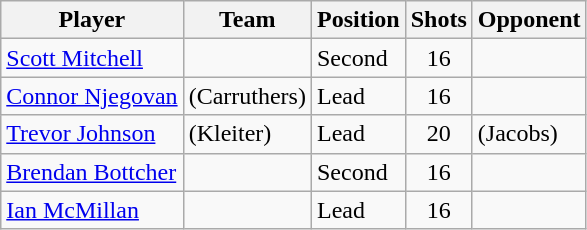<table class="wikitable sortable">
<tr>
<th>Player</th>
<th>Team</th>
<th>Position</th>
<th>Shots</th>
<th>Opponent</th>
</tr>
<tr>
<td><a href='#'>Scott Mitchell</a></td>
<td></td>
<td data-sort-value="2">Second</td>
<td style="text-align:center;">16</td>
<td></td>
</tr>
<tr>
<td><a href='#'>Connor Njegovan</a></td>
<td> (Carruthers)</td>
<td data-sort-value="1">Lead</td>
<td style="text-align:center;">16</td>
<td></td>
</tr>
<tr>
<td><a href='#'>Trevor Johnson</a></td>
<td> (Kleiter)</td>
<td data-sort-value="1">Lead</td>
<td style="text-align:center;">20</td>
<td> (Jacobs)</td>
</tr>
<tr>
<td><a href='#'>Brendan Bottcher</a></td>
<td></td>
<td data-sort-value="2">Second</td>
<td style="text-align:center;">16</td>
<td></td>
</tr>
<tr>
<td><a href='#'>Ian McMillan</a></td>
<td></td>
<td data-sort-value="1">Lead</td>
<td style="text-align:center;">16</td>
<td></td>
</tr>
</table>
